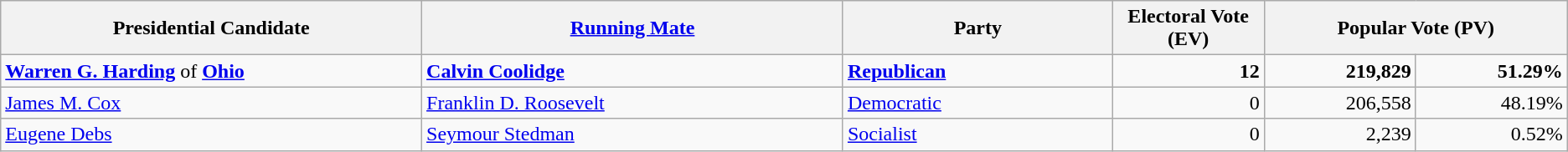<table class="wikitable nowrap">
<tr>
<th width="25%">Presidential Candidate</th>
<th width="25%"><a href='#'>Running Mate</a></th>
<th width="16%">Party</th>
<th width="9%">Electoral Vote (EV)</th>
<th colspan="2" width="18%">Popular Vote (PV)</th>
</tr>
<tr>
<td><strong><a href='#'>Warren G. Harding</a></strong> of <strong><a href='#'>Ohio</a></strong></td>
<td><strong><a href='#'>Calvin Coolidge</a></strong></td>
<td><strong><a href='#'>Republican</a></strong></td>
<td align="right"><strong>12</strong></td>
<td align="right"><strong>219,829</strong></td>
<td align="right"><strong>51.29%</strong></td>
</tr>
<tr>
<td><a href='#'>James M. Cox</a></td>
<td><a href='#'>Franklin D. Roosevelt</a></td>
<td><a href='#'>Democratic</a></td>
<td align="right">0</td>
<td align="right">206,558</td>
<td align="right">48.19%</td>
</tr>
<tr>
<td><a href='#'>Eugene Debs</a></td>
<td><a href='#'>Seymour Stedman</a></td>
<td><a href='#'>Socialist</a></td>
<td align="right">0</td>
<td align="right">2,239</td>
<td align="right">0.52%</td>
</tr>
</table>
